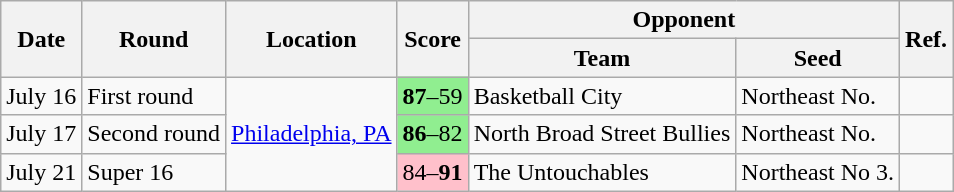<table class="wikitable">
<tr>
<th rowspan=2>Date</th>
<th rowspan=2>Round</th>
<th rowspan=2>Location</th>
<th rowspan=2>Score</th>
<th colspan=2>Opponent</th>
<th rowspan=2>Ref.</th>
</tr>
<tr>
<th>Team</th>
<th>Seed</th>
</tr>
<tr>
<td>July 16</td>
<td>First round</td>
<td rowspan=3><a href='#'>Philadelphia, PA</a></td>
<td bgcolor=lightgreen><strong>87</strong>–59</td>
<td>Basketball City</td>
<td>Northeast No.</td>
<td></td>
</tr>
<tr>
<td>July 17</td>
<td>Second round</td>
<td bgcolor=lightgreen><strong>86</strong>–82</td>
<td>North Broad Street Bullies</td>
<td>Northeast No.</td>
<td></td>
</tr>
<tr>
<td>July 21</td>
<td>Super 16</td>
<td bgcolor=pink>84–<strong>91</strong></td>
<td>The Untouchables</td>
<td>Northeast No 3.</td>
<td></td>
</tr>
</table>
